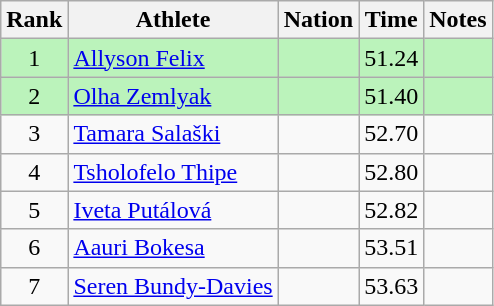<table class="wikitable sortable" style="text-align:center">
<tr>
<th>Rank</th>
<th>Athlete</th>
<th>Nation</th>
<th>Time</th>
<th>Notes</th>
</tr>
<tr bgcolor=#bbf3bb>
<td>1</td>
<td align=left><a href='#'>Allyson Felix</a></td>
<td align=left></td>
<td>51.24</td>
<td></td>
</tr>
<tr bgcolor=#bbf3bb>
<td>2</td>
<td align=left><a href='#'>Olha Zemlyak</a></td>
<td align=left></td>
<td>51.40</td>
<td></td>
</tr>
<tr>
<td>3</td>
<td align=left><a href='#'>Tamara Salaški</a></td>
<td align=left></td>
<td>52.70</td>
<td></td>
</tr>
<tr>
<td>4</td>
<td align=left><a href='#'>Tsholofelo Thipe</a></td>
<td align=left></td>
<td>52.80</td>
<td></td>
</tr>
<tr>
<td>5</td>
<td align=left><a href='#'>Iveta Putálová</a></td>
<td align=left></td>
<td>52.82</td>
<td></td>
</tr>
<tr>
<td>6</td>
<td align=left><a href='#'>Aauri Bokesa</a></td>
<td align=left></td>
<td>53.51</td>
<td></td>
</tr>
<tr>
<td>7</td>
<td align=left><a href='#'>Seren Bundy-Davies</a></td>
<td align=left></td>
<td>53.63</td>
<td></td>
</tr>
</table>
